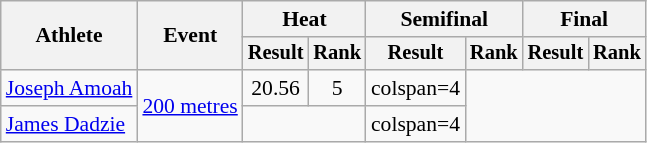<table class="wikitable" style="font-size:90%">
<tr>
<th rowspan="2">Athlete</th>
<th rowspan="2">Event</th>
<th colspan="2">Heat</th>
<th colspan="2">Semifinal</th>
<th colspan="2">Final</th>
</tr>
<tr style="font-size:95%">
<th>Result</th>
<th>Rank</th>
<th>Result</th>
<th>Rank</th>
<th>Result</th>
<th>Rank</th>
</tr>
<tr align=center>
<td align=left><a href='#'>Joseph Amoah</a></td>
<td align=left rowspan=2><a href='#'>200 metres</a></td>
<td>20.56</td>
<td>5</td>
<td>colspan=4 </td>
</tr>
<tr align=center>
<td align=left><a href='#'>James Dadzie</a></td>
<td colspan=2></td>
<td>colspan=4 </td>
</tr>
</table>
